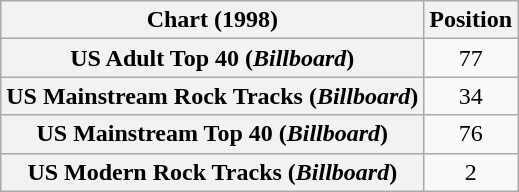<table class="wikitable sortable plainrowheaders" style="text-align:center">
<tr>
<th>Chart (1998)</th>
<th>Position</th>
</tr>
<tr>
<th scope="row">US Adult Top 40 (<em>Billboard</em>)</th>
<td>77</td>
</tr>
<tr>
<th scope="row">US Mainstream Rock Tracks (<em>Billboard</em>)</th>
<td>34</td>
</tr>
<tr>
<th scope="row">US Mainstream Top 40 (<em>Billboard</em>)</th>
<td>76</td>
</tr>
<tr>
<th scope="row">US Modern Rock Tracks (<em>Billboard</em>)</th>
<td>2</td>
</tr>
</table>
